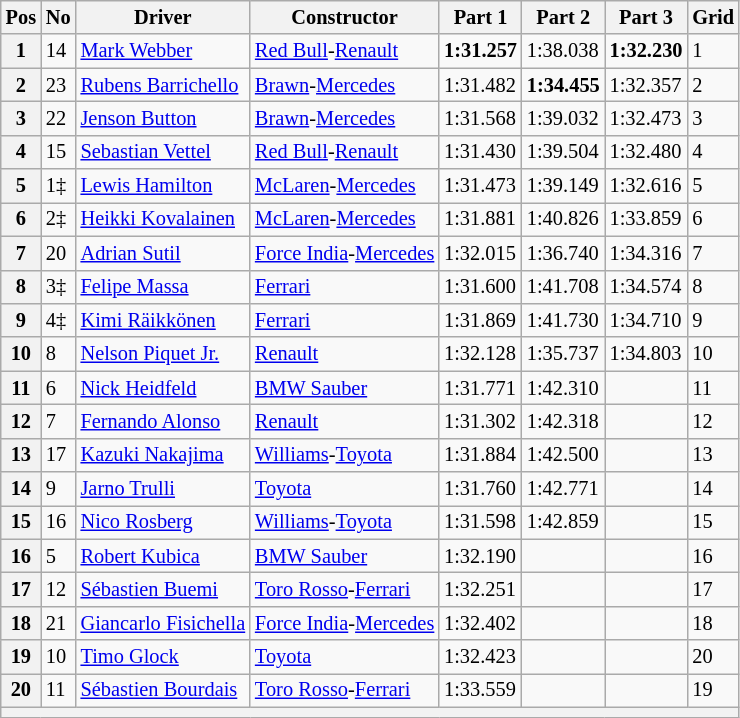<table class="wikitable sortable" style="font-size: 85%">
<tr>
<th>Pos</th>
<th>No</th>
<th>Driver</th>
<th>Constructor</th>
<th>Part 1</th>
<th>Part 2</th>
<th>Part 3</th>
<th>Grid</th>
</tr>
<tr>
<th>1</th>
<td>14</td>
<td> <a href='#'>Mark Webber</a></td>
<td><a href='#'>Red Bull</a>-<a href='#'>Renault</a></td>
<td><strong>1:31.257</strong></td>
<td>1:38.038</td>
<td><strong>1:32.230</strong></td>
<td>1</td>
</tr>
<tr>
<th>2</th>
<td>23</td>
<td> <a href='#'>Rubens Barrichello</a></td>
<td><a href='#'>Brawn</a>-<a href='#'>Mercedes</a></td>
<td>1:31.482</td>
<td><strong>1:34.455</strong></td>
<td>1:32.357</td>
<td>2</td>
</tr>
<tr>
<th>3</th>
<td>22</td>
<td> <a href='#'>Jenson Button</a></td>
<td><a href='#'>Brawn</a>-<a href='#'>Mercedes</a></td>
<td>1:31.568</td>
<td>1:39.032</td>
<td>1:32.473</td>
<td>3</td>
</tr>
<tr>
<th>4</th>
<td>15</td>
<td> <a href='#'>Sebastian Vettel</a></td>
<td><a href='#'>Red Bull</a>-<a href='#'>Renault</a></td>
<td>1:31.430</td>
<td>1:39.504</td>
<td>1:32.480</td>
<td>4</td>
</tr>
<tr>
<th>5</th>
<td>1‡</td>
<td> <a href='#'>Lewis Hamilton</a></td>
<td><a href='#'>McLaren</a>-<a href='#'>Mercedes</a></td>
<td>1:31.473</td>
<td>1:39.149</td>
<td>1:32.616</td>
<td>5</td>
</tr>
<tr>
<th>6</th>
<td>2‡</td>
<td> <a href='#'>Heikki Kovalainen</a></td>
<td><a href='#'>McLaren</a>-<a href='#'>Mercedes</a></td>
<td>1:31.881</td>
<td>1:40.826</td>
<td>1:33.859</td>
<td>6</td>
</tr>
<tr>
<th>7</th>
<td>20</td>
<td> <a href='#'>Adrian Sutil</a></td>
<td><a href='#'>Force India</a>-<a href='#'>Mercedes</a></td>
<td>1:32.015</td>
<td>1:36.740</td>
<td>1:34.316</td>
<td>7</td>
</tr>
<tr>
<th>8</th>
<td>3‡</td>
<td> <a href='#'>Felipe Massa</a></td>
<td><a href='#'>Ferrari</a></td>
<td>1:31.600</td>
<td>1:41.708</td>
<td>1:34.574</td>
<td>8</td>
</tr>
<tr>
<th>9</th>
<td>4‡</td>
<td> <a href='#'>Kimi Räikkönen</a></td>
<td><a href='#'>Ferrari</a></td>
<td>1:31.869</td>
<td>1:41.730</td>
<td>1:34.710</td>
<td>9</td>
</tr>
<tr>
<th>10</th>
<td>8</td>
<td> <a href='#'>Nelson Piquet Jr.</a></td>
<td><a href='#'>Renault</a></td>
<td>1:32.128</td>
<td>1:35.737</td>
<td>1:34.803</td>
<td>10</td>
</tr>
<tr>
<th>11</th>
<td>6</td>
<td> <a href='#'>Nick Heidfeld</a></td>
<td><a href='#'>BMW Sauber</a></td>
<td>1:31.771</td>
<td>1:42.310</td>
<td></td>
<td>11</td>
</tr>
<tr>
<th>12</th>
<td>7</td>
<td> <a href='#'>Fernando Alonso</a></td>
<td><a href='#'>Renault</a></td>
<td>1:31.302</td>
<td>1:42.318</td>
<td></td>
<td>12</td>
</tr>
<tr>
<th>13</th>
<td>17</td>
<td> <a href='#'>Kazuki Nakajima</a></td>
<td><a href='#'>Williams</a>-<a href='#'>Toyota</a></td>
<td>1:31.884</td>
<td>1:42.500</td>
<td></td>
<td>13</td>
</tr>
<tr>
<th>14</th>
<td>9</td>
<td> <a href='#'>Jarno Trulli</a></td>
<td><a href='#'>Toyota</a></td>
<td>1:31.760</td>
<td>1:42.771</td>
<td></td>
<td>14</td>
</tr>
<tr>
<th>15</th>
<td>16</td>
<td> <a href='#'>Nico Rosberg</a></td>
<td><a href='#'>Williams</a>-<a href='#'>Toyota</a></td>
<td>1:31.598</td>
<td>1:42.859</td>
<td></td>
<td>15</td>
</tr>
<tr>
<th>16</th>
<td>5</td>
<td> <a href='#'>Robert Kubica</a></td>
<td><a href='#'>BMW Sauber</a></td>
<td>1:32.190</td>
<td></td>
<td></td>
<td>16</td>
</tr>
<tr>
<th>17</th>
<td>12</td>
<td> <a href='#'>Sébastien Buemi</a></td>
<td><a href='#'>Toro Rosso</a>-<a href='#'>Ferrari</a></td>
<td>1:32.251</td>
<td></td>
<td></td>
<td>17</td>
</tr>
<tr>
<th>18</th>
<td>21</td>
<td> <a href='#'>Giancarlo Fisichella</a></td>
<td><a href='#'>Force India</a>-<a href='#'>Mercedes</a></td>
<td>1:32.402</td>
<td></td>
<td></td>
<td>18</td>
</tr>
<tr>
<th>19</th>
<td>10</td>
<td> <a href='#'>Timo Glock</a></td>
<td><a href='#'>Toyota</a></td>
<td>1:32.423</td>
<td></td>
<td></td>
<td>20</td>
</tr>
<tr>
<th>20</th>
<td>11</td>
<td> <a href='#'>Sébastien Bourdais</a></td>
<td><a href='#'>Toro Rosso</a>-<a href='#'>Ferrari</a></td>
<td>1:33.559</td>
<td></td>
<td></td>
<td>19</td>
</tr>
<tr>
<th colspan="8"></th>
</tr>
</table>
